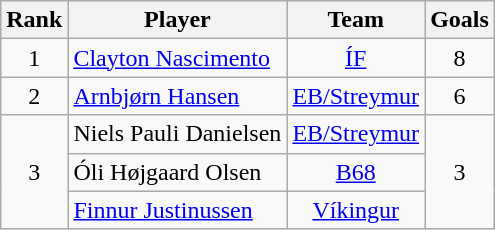<table class="wikitable" style="text-align:center;">
<tr>
<th>Rank</th>
<th>Player</th>
<th>Team</th>
<th>Goals</th>
</tr>
<tr>
<td>1</td>
<td align="left"> <a href='#'>Clayton Nascimento</a></td>
<td><a href='#'>ÍF</a></td>
<td>8</td>
</tr>
<tr>
<td>2</td>
<td align="left"> <a href='#'>Arnbjørn Hansen</a></td>
<td><a href='#'>EB/Streymur</a></td>
<td>6</td>
</tr>
<tr>
<td rowspan=3>3</td>
<td align="left"> Niels Pauli Danielsen</td>
<td><a href='#'>EB/Streymur</a></td>
<td rowspan=3>3</td>
</tr>
<tr>
<td align="left"> Óli Højgaard Olsen</td>
<td><a href='#'>B68</a></td>
</tr>
<tr>
<td align="left"> <a href='#'>Finnur Justinussen</a></td>
<td><a href='#'>Víkingur</a></td>
</tr>
</table>
